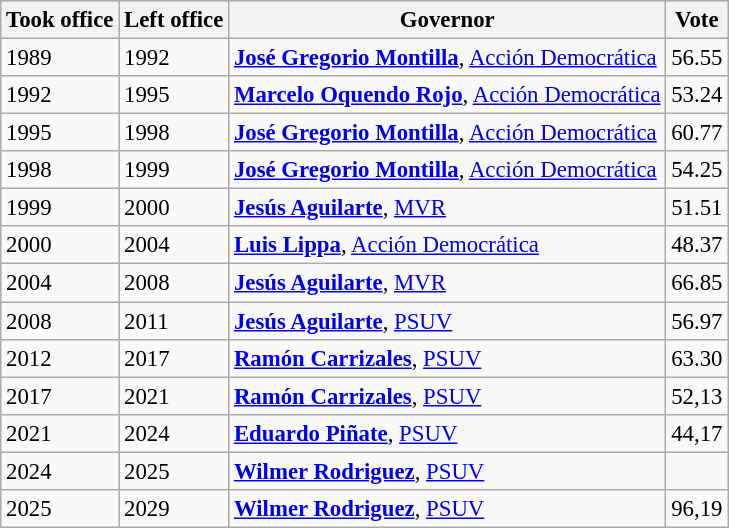<table class="wikitable" style="font-size: 95%;">
<tr>
<th>Took office</th>
<th>Left office</th>
<th>Governor</th>
<th>Vote</th>
</tr>
<tr>
<td>1989</td>
<td>1992</td>
<td><strong><a href='#'>José Gregorio Montilla</a></strong>, <a href='#'>Acción Democrática</a></td>
<td>56.55</td>
</tr>
<tr>
<td>1992</td>
<td>1995</td>
<td><strong><a href='#'>Marcelo Oquendo Rojo</a></strong>, <a href='#'>Acción Democrática</a></td>
<td>53.24</td>
</tr>
<tr>
<td>1995</td>
<td>1998</td>
<td><strong><a href='#'>José Gregorio Montilla</a></strong>, <a href='#'>Acción Democrática</a></td>
<td>60.77</td>
</tr>
<tr>
<td>1998</td>
<td>1999</td>
<td><strong><a href='#'>José Gregorio Montilla</a></strong>, <a href='#'>Acción Democrática</a></td>
<td>54.25</td>
</tr>
<tr>
<td>1999</td>
<td>2000</td>
<td><strong><a href='#'>Jesús Aguilarte</a></strong>, <a href='#'>MVR</a></td>
<td>51.51</td>
</tr>
<tr>
<td>2000</td>
<td>2004</td>
<td><strong><a href='#'>Luis Lippa</a></strong>, <a href='#'>Acción Democrática</a></td>
<td>48.37</td>
</tr>
<tr>
<td>2004</td>
<td>2008</td>
<td><strong><a href='#'>Jesús Aguilarte</a></strong>, <a href='#'>MVR</a></td>
<td>66.85</td>
</tr>
<tr>
<td>2008</td>
<td>2011</td>
<td><strong><a href='#'>Jesús Aguilarte</a></strong>, <a href='#'>PSUV</a></td>
<td>56.97</td>
</tr>
<tr>
<td>2012</td>
<td>2017</td>
<td><strong><a href='#'>Ramón Carrizales</a></strong>, <a href='#'>PSUV</a></td>
<td>63.30</td>
</tr>
<tr>
<td>2017</td>
<td>2021</td>
<td><strong><a href='#'>Ramón Carrizales</a></strong>, <a href='#'>PSUV</a></td>
<td>52,13</td>
</tr>
<tr>
<td>2021</td>
<td>2024</td>
<td><strong><a href='#'>Eduardo Piñate</a></strong>, <a href='#'>PSUV</a></td>
<td>44,17</td>
</tr>
<tr>
<td>2024</td>
<td>2025</td>
<td><strong><a href='#'>Wilmer Rodriguez</a></strong>, <a href='#'>PSUV</a></td>
<td></td>
</tr>
<tr>
<td>2025</td>
<td>2029</td>
<td><strong><a href='#'>Wilmer Rodriguez</a></strong>, <a href='#'>PSUV</a></td>
<td>96,19</td>
</tr>
</table>
